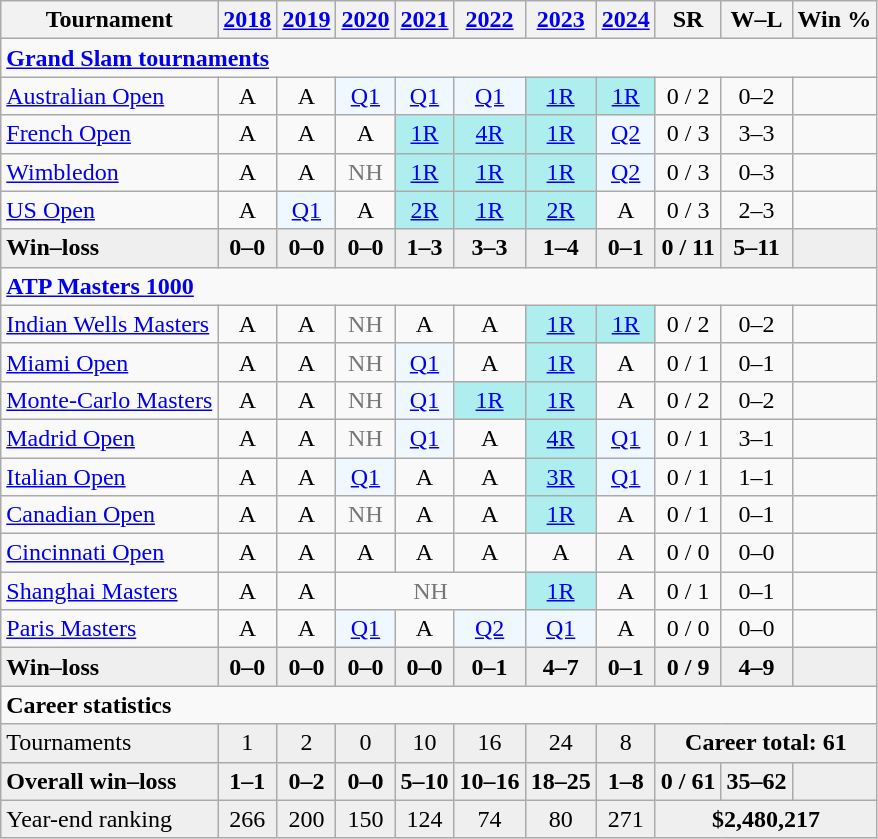<table class=wikitable style=text-align:center>
<tr>
<th>Tournament</th>
<th><a href='#'>2018</a></th>
<th><a href='#'>2019</a></th>
<th><a href='#'>2020</a></th>
<th><a href='#'>2021</a></th>
<th><a href='#'>2022</a></th>
<th><a href='#'>2023</a></th>
<th><a href='#'>2024</a></th>
<th>SR</th>
<th>W–L</th>
<th>Win %</th>
</tr>
<tr>
<td colspan="11" align="left"><strong><a href='#'>Grand Slam tournaments</a></strong></td>
</tr>
<tr>
<td align=left><a href='#'>Australian Open</a></td>
<td>A</td>
<td>A</td>
<td bgcolor=f0f8ff><a href='#'>Q1</a></td>
<td bgcolor=f0f8ff><a href='#'>Q1</a></td>
<td bgcolor=f0f8ff><a href='#'>Q1</a></td>
<td bgcolor=afeeee><a href='#'>1R</a></td>
<td bgcolor=afeeee><a href='#'>1R</a></td>
<td>0 / 2</td>
<td>0–2</td>
<td></td>
</tr>
<tr>
<td align=left><a href='#'>French Open</a></td>
<td>A</td>
<td>A</td>
<td>A</td>
<td bgcolor=afeeee><a href='#'>1R</a></td>
<td bgcolor=afeeee><a href='#'>4R</a></td>
<td bgcolor=afeeee><a href='#'>1R</a></td>
<td bgcolor=f0f8ff><a href='#'>Q2</a></td>
<td>0 / 3</td>
<td>3–3</td>
<td></td>
</tr>
<tr>
<td align=left><a href='#'>Wimbledon</a></td>
<td>A</td>
<td>A</td>
<td style=color:#767676>NH</td>
<td bgcolor=afeeee><a href='#'>1R</a></td>
<td bgcolor=afeeee><a href='#'>1R</a></td>
<td bgcolor=afeeee><a href='#'>1R</a></td>
<td bgcolor=f0f8ff><a href='#'>Q2</a></td>
<td>0 / 3</td>
<td>0–3</td>
<td></td>
</tr>
<tr>
<td align=left><a href='#'>US Open</a></td>
<td>A</td>
<td bgcolor=f0f8ff><a href='#'>Q1</a></td>
<td>A</td>
<td bgcolor=afeeee><a href='#'>2R</a></td>
<td bgcolor=afeeee><a href='#'>1R</a></td>
<td bgcolor=afeeee><a href='#'>2R</a></td>
<td>A</td>
<td>0 / 3</td>
<td>2–3</td>
<td></td>
</tr>
<tr style=background:#efefef;font-weight:bold>
<td style=text-align:left>Win–loss</td>
<td>0–0</td>
<td>0–0</td>
<td>0–0</td>
<td>1–3</td>
<td>3–3</td>
<td>1–4</td>
<td>0–1</td>
<td>0 / 11</td>
<td>5–11</td>
<td></td>
</tr>
<tr>
<td colspan="11" align="left"><strong><a href='#'>ATP Masters 1000</a></strong></td>
</tr>
<tr>
<td align=left><a href='#'>Indian Wells Masters</a></td>
<td>A</td>
<td>A</td>
<td style=color:#767676>NH</td>
<td>A</td>
<td>A</td>
<td bgcolor=afeeee><a href='#'>1R</a></td>
<td bgcolor=afeeee><a href='#'>1R</a></td>
<td>0 / 2</td>
<td>0–2</td>
<td></td>
</tr>
<tr>
<td align=left><a href='#'>Miami Open</a></td>
<td>A</td>
<td>A</td>
<td style=color:#767676>NH</td>
<td bgcolor=f0f8ff><a href='#'>Q1</a></td>
<td>A</td>
<td bgcolor=afeeee><a href='#'>1R</a></td>
<td>A</td>
<td>0 / 1</td>
<td>0–1</td>
<td></td>
</tr>
<tr>
<td align=left><a href='#'>Monte-Carlo Masters</a></td>
<td>A</td>
<td>A</td>
<td style=color:#767676>NH</td>
<td bgcolor=f0f8ff><a href='#'>Q1</a></td>
<td bgcolor=afeeee><a href='#'>1R</a></td>
<td bgcolor=afeeee><a href='#'>1R</a></td>
<td>A</td>
<td>0 / 2</td>
<td>0–2</td>
<td></td>
</tr>
<tr>
<td align=left><a href='#'>Madrid Open</a></td>
<td>A</td>
<td>A</td>
<td style=color:#767676>NH</td>
<td bgcolor=f0f8ff><a href='#'>Q1</a></td>
<td>A</td>
<td bgcolor=afeeee><a href='#'>4R</a></td>
<td bgcolor=f0f8ff><a href='#'>Q1</a></td>
<td>0 / 1</td>
<td>3–1</td>
<td></td>
</tr>
<tr>
<td align=left><a href='#'>Italian Open</a></td>
<td>A</td>
<td>A</td>
<td bgcolor=f0f8ff><a href='#'>Q1</a></td>
<td>A</td>
<td>A</td>
<td bgcolor=afeeee><a href='#'>3R</a></td>
<td bgcolor=f0f8ff><a href='#'>Q1</a></td>
<td>0 / 1</td>
<td>1–1</td>
<td></td>
</tr>
<tr>
<td align=left><a href='#'>Canadian Open</a></td>
<td>A</td>
<td>A</td>
<td style=color:#767676>NH</td>
<td>A</td>
<td>A</td>
<td bgcolor=afeeee><a href='#'>1R</a></td>
<td>A</td>
<td>0 / 1</td>
<td>0–1</td>
<td></td>
</tr>
<tr>
<td align=left><a href='#'>Cincinnati Open</a></td>
<td>A</td>
<td>A</td>
<td>A</td>
<td>A</td>
<td>A</td>
<td>A</td>
<td>A</td>
<td>0 / 0</td>
<td>0–0</td>
<td></td>
</tr>
<tr>
<td align=left><a href='#'>Shanghai Masters</a></td>
<td>A</td>
<td>A</td>
<td colspan=3 style=color:#767676>NH</td>
<td bgcolor=afeeee><a href='#'>1R</a></td>
<td>A</td>
<td>0 / 1</td>
<td>0–1</td>
<td></td>
</tr>
<tr>
<td align=left><a href='#'>Paris Masters</a></td>
<td>A</td>
<td>A</td>
<td bgcolor=f0f8ff><a href='#'>Q1</a></td>
<td>A</td>
<td bgcolor=f0f8ff><a href='#'>Q2</a></td>
<td bgcolor=f0f8ff><a href='#'>Q1</a></td>
<td>A</td>
<td>0 / 0</td>
<td>0–0</td>
<td></td>
</tr>
<tr style=background:#efefef;font-weight:bold>
<td style=text-align:left>Win–loss</td>
<td>0–0</td>
<td>0–0</td>
<td>0–0</td>
<td>0–0</td>
<td>0–1</td>
<td>4–7</td>
<td>0–1</td>
<td>0 / 9</td>
<td>4–9</td>
<td></td>
</tr>
<tr>
<td colspan="11" align="left"><strong>Career statistics</strong></td>
</tr>
<tr style=background:#efefef>
<td align=left>Tournaments</td>
<td>1</td>
<td>2</td>
<td>0</td>
<td>10</td>
<td>16</td>
<td>24</td>
<td>8</td>
<td colspan="3"><strong>Career total: 61</strong></td>
</tr>
<tr style=background:#efefef;font-weight:bold>
<td style=text-align:left>Overall win–loss</td>
<td>1–1</td>
<td>0–2</td>
<td>0–0</td>
<td>5–10</td>
<td>10–16</td>
<td>18–25</td>
<td>1–8</td>
<td>0 / 61</td>
<td>35–62</td>
<td></td>
</tr>
<tr style=background:#efefef>
<td style=text-align:left>Year-end ranking</td>
<td>266</td>
<td>200</td>
<td>150</td>
<td>124</td>
<td>74</td>
<td>80</td>
<td>271</td>
<td colspan="3"><strong>$2,480,217</strong></td>
</tr>
</table>
